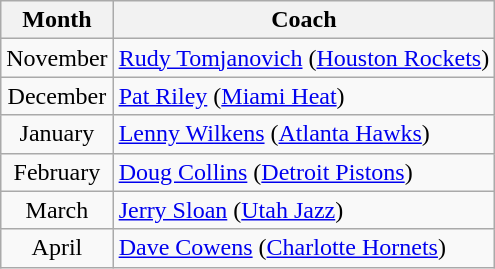<table class="wikitable">
<tr>
<th>Month</th>
<th>Coach</th>
</tr>
<tr>
<td align=center>November</td>
<td><a href='#'>Rudy Tomjanovich</a> (<a href='#'>Houston Rockets</a>)</td>
</tr>
<tr>
<td align=center>December</td>
<td><a href='#'>Pat Riley</a> (<a href='#'>Miami Heat</a>)</td>
</tr>
<tr>
<td align=center>January</td>
<td><a href='#'>Lenny Wilkens</a> (<a href='#'>Atlanta Hawks</a>)</td>
</tr>
<tr>
<td align=center>February</td>
<td><a href='#'>Doug Collins</a> (<a href='#'>Detroit Pistons</a>)</td>
</tr>
<tr>
<td align=center>March</td>
<td><a href='#'>Jerry Sloan</a> (<a href='#'>Utah Jazz</a>)</td>
</tr>
<tr>
<td align=center>April</td>
<td><a href='#'>Dave Cowens</a> (<a href='#'>Charlotte Hornets</a>)</td>
</tr>
</table>
